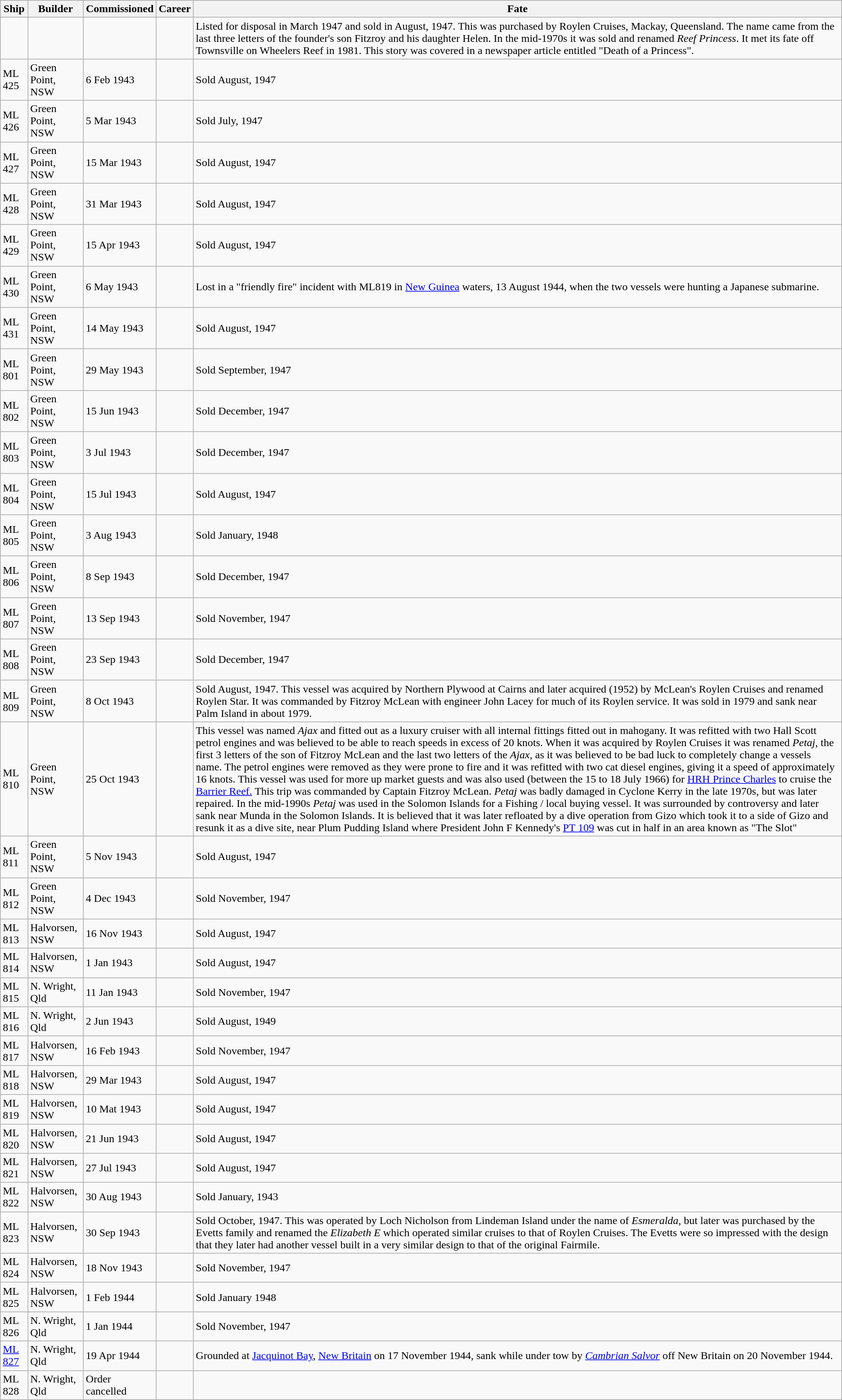<table class="wikitable">
<tr>
<th>Ship</th>
<th>Builder</th>
<th>Commissioned</th>
<th>Career</th>
<th>Fate</th>
</tr>
<tr>
<td></td>
<td></td>
<td></td>
<td></td>
<td>Listed for disposal in March 1947 and sold in August, 1947. This was purchased by Roylen Cruises, Mackay, Queensland. The name came from the last three letters of the founder's son Fitzroy and his daughter Helen. In the mid-1970s it was sold and renamed <em>Reef Princess</em>. It met its fate off Townsville on Wheelers Reef in 1981. This story was covered in a newspaper article entitled "Death of a Princess".</td>
</tr>
<tr>
<td>ML 425</td>
<td>Green Point, NSW</td>
<td>6 Feb 1943</td>
<td></td>
<td>Sold August, 1947</td>
</tr>
<tr>
<td>ML 426</td>
<td>Green Point, NSW</td>
<td>5 Mar 1943</td>
<td></td>
<td>Sold July, 1947</td>
</tr>
<tr>
<td>ML 427</td>
<td>Green Point, NSW</td>
<td>15 Mar 1943</td>
<td></td>
<td>Sold August, 1947</td>
</tr>
<tr>
<td>ML 428</td>
<td>Green Point, NSW</td>
<td>31 Mar 1943</td>
<td></td>
<td>Sold August, 1947</td>
</tr>
<tr>
<td>ML 429</td>
<td>Green Point, NSW</td>
<td>15 Apr 1943</td>
<td></td>
<td>Sold August, 1947</td>
</tr>
<tr>
<td>ML 430</td>
<td>Green Point, NSW</td>
<td>6 May 1943</td>
<td></td>
<td>Lost in a "friendly fire" incident with ML819 in <a href='#'>New Guinea</a> waters, 13 August 1944, when the two vessels were hunting a Japanese submarine.</td>
</tr>
<tr>
<td>ML 431</td>
<td>Green Point, NSW</td>
<td>14 May 1943</td>
<td></td>
<td>Sold August, 1947</td>
</tr>
<tr>
<td>ML 801</td>
<td>Green Point, NSW</td>
<td>29 May 1943</td>
<td></td>
<td>Sold September, 1947</td>
</tr>
<tr>
<td>ML 802</td>
<td>Green Point, NSW</td>
<td>15 Jun 1943</td>
<td></td>
<td>Sold December, 1947</td>
</tr>
<tr>
<td>ML 803</td>
<td>Green Point, NSW</td>
<td>3 Jul 1943</td>
<td></td>
<td>Sold December, 1947</td>
</tr>
<tr>
<td>ML 804</td>
<td>Green Point, NSW</td>
<td>15 Jul 1943</td>
<td></td>
<td>Sold August, 1947</td>
</tr>
<tr>
<td>ML 805</td>
<td>Green Point, NSW</td>
<td>3 Aug 1943</td>
<td></td>
<td>Sold January, 1948</td>
</tr>
<tr>
<td>ML 806</td>
<td>Green Point, NSW</td>
<td>8 Sep 1943</td>
<td></td>
<td>Sold December, 1947</td>
</tr>
<tr>
<td>ML 807</td>
<td>Green Point, NSW</td>
<td>13 Sep 1943</td>
<td></td>
<td>Sold November, 1947</td>
</tr>
<tr>
<td>ML 808</td>
<td>Green Point, NSW</td>
<td>23 Sep 1943</td>
<td></td>
<td>Sold December, 1947</td>
</tr>
<tr>
<td>ML 809</td>
<td>Green Point, NSW</td>
<td>8 Oct 1943</td>
<td></td>
<td>Sold August, 1947. This vessel was acquired by Northern Plywood at Cairns and later acquired (1952) by McLean's Roylen Cruises and renamed Roylen Star. It was commanded by Fitzroy McLean with engineer John Lacey for much of its Roylen service. It was sold in 1979 and sank near Palm Island in about 1979.</td>
</tr>
<tr>
<td>ML 810</td>
<td>Green Point, NSW</td>
<td>25 Oct 1943</td>
<td></td>
<td>This vessel was named <em>Ajax</em> and fitted out as a luxury cruiser with all internal fittings fitted out in mahogany. It was refitted with two Hall Scott petrol engines and was believed to be able to reach speeds in excess of 20 knots. When it was acquired by Roylen Cruises it was renamed <em>Petaj</em>, the first 3 letters of the son of Fitzroy McLean and the last two letters of the <em>Ajax</em>, as it was believed to be bad luck to completely change a vessels name. The petrol engines were removed as they were prone to fire and it was refitted with two cat diesel engines, giving it a speed of approximately 16 knots. This vessel was used for more up market guests and was also used (between the 15 to 18 July 1966) for <a href='#'>HRH Prince Charles</a> to cruise the <a href='#'>Barrier Reef.</a> This trip was commanded by Captain Fitzroy McLean. <em>Petaj</em> was badly damaged in Cyclone Kerry in the late 1970s, but was later repaired. In the mid-1990s <em>Petaj</em> was used in the Solomon Islands for a Fishing / local buying vessel. It was surrounded by controversy and later sank near Munda in the Solomon Islands. It is believed that it was later refloated by a dive operation from Gizo which took it to a side of Gizo and resunk it as a dive site, near Plum Pudding Island where President John F Kennedy's <a href='#'>PT 109</a> was cut in half in an area known as "The Slot"</td>
</tr>
<tr>
<td>ML 811</td>
<td>Green Point, NSW</td>
<td>5 Nov 1943</td>
<td></td>
<td>Sold August, 1947</td>
</tr>
<tr>
<td>ML 812</td>
<td>Green Point, NSW</td>
<td>4 Dec 1943</td>
<td></td>
<td>Sold November, 1947</td>
</tr>
<tr>
<td>ML 813</td>
<td>Halvorsen, NSW</td>
<td>16 Nov 1943</td>
<td></td>
<td>Sold August, 1947</td>
</tr>
<tr>
<td>ML 814</td>
<td>Halvorsen, NSW</td>
<td>1 Jan 1943</td>
<td></td>
<td>Sold August, 1947</td>
</tr>
<tr>
<td>ML 815</td>
<td>N. Wright, Qld</td>
<td>11 Jan 1943</td>
<td></td>
<td>Sold November, 1947</td>
</tr>
<tr>
<td>ML 816</td>
<td>N. Wright, Qld</td>
<td>2 Jun 1943</td>
<td></td>
<td>Sold August, 1949</td>
</tr>
<tr>
<td>ML 817</td>
<td>Halvorsen, NSW</td>
<td>16 Feb 1943</td>
<td></td>
<td>Sold November, 1947</td>
</tr>
<tr>
<td>ML 818</td>
<td>Halvorsen, NSW</td>
<td>29 Mar 1943</td>
<td></td>
<td>Sold August, 1947</td>
</tr>
<tr>
<td>ML 819</td>
<td>Halvorsen, NSW</td>
<td>10 Mat 1943</td>
<td></td>
<td>Sold August, 1947</td>
</tr>
<tr>
<td>ML 820</td>
<td>Halvorsen, NSW</td>
<td>21 Jun 1943</td>
<td></td>
<td>Sold August, 1947</td>
</tr>
<tr>
<td>ML 821</td>
<td>Halvorsen, NSW</td>
<td>27 Jul 1943</td>
<td></td>
<td>Sold August, 1947</td>
</tr>
<tr>
<td>ML 822</td>
<td>Halvorsen, NSW</td>
<td>30 Aug 1943</td>
<td></td>
<td>Sold January, 1943</td>
</tr>
<tr>
<td>ML 823</td>
<td>Halvorsen, NSW</td>
<td>30 Sep 1943</td>
<td></td>
<td>Sold October, 1947. This was operated by Loch Nicholson from Lindeman Island under the name of <em>Esmeralda</em>, but later was purchased by the Evetts family and renamed the <em>Elizabeth E</em> which operated similar cruises to that of Roylen Cruises. The Evetts were so impressed with the design that they later had another vessel built in a very similar design to that of the original Fairmile.</td>
</tr>
<tr>
<td>ML 824</td>
<td>Halvorsen, NSW</td>
<td>18 Nov 1943</td>
<td></td>
<td>Sold November, 1947</td>
</tr>
<tr>
<td>ML 825</td>
<td>Halvorsen, NSW</td>
<td>1 Feb 1944</td>
<td></td>
<td>Sold January 1948</td>
</tr>
<tr>
<td>ML 826</td>
<td>N. Wright, Qld</td>
<td>1 Jan 1944</td>
<td></td>
<td>Sold November, 1947</td>
</tr>
<tr>
<td><a href='#'>ML 827</a></td>
<td>N. Wright, Qld</td>
<td>19 Apr 1944</td>
<td></td>
<td>Grounded at <a href='#'>Jacquinot Bay</a>, <a href='#'>New Britain</a> on 17 November 1944, sank while under tow by <em><a href='#'>Cambrian Salvor</a></em> off New Britain on 20 November 1944.</td>
</tr>
<tr>
<td>ML 828</td>
<td>N. Wright, Qld</td>
<td>Order cancelled</td>
<td></td>
<td></td>
</tr>
</table>
